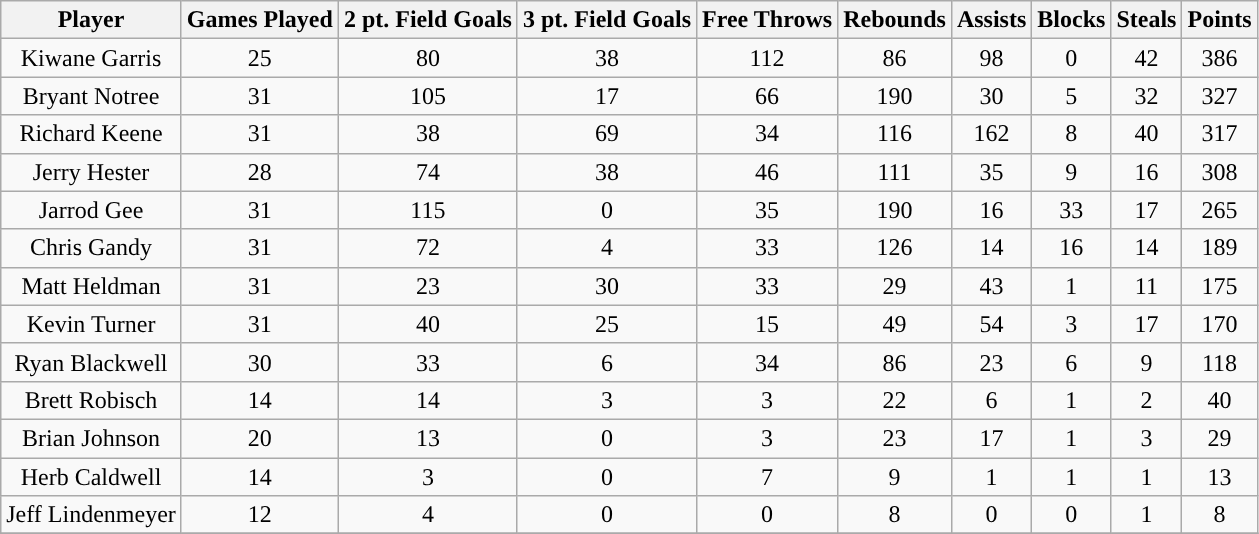<table class="wikitable sortable" style="text-align:center">
<tr>
<th>Player</th>
<th>Games Played</th>
<th>2 pt. Field Goals</th>
<th>3 pt. Field Goals</th>
<th>Free Throws</th>
<th>Rebounds</th>
<th>Assists</th>
<th>Blocks</th>
<th>Steals</th>
<th>Points</th>
</tr>
<tr align="center" bgcolor="">
<td>Kiwane Garris</td>
<td>25</td>
<td>80</td>
<td>38</td>
<td>112</td>
<td>86</td>
<td>98</td>
<td>0</td>
<td>42</td>
<td>386</td>
</tr>
<tr align="center" bgcolor="">
<td>Bryant Notree</td>
<td>31</td>
<td>105</td>
<td>17</td>
<td>66</td>
<td>190</td>
<td>30</td>
<td>5</td>
<td>32</td>
<td>327</td>
</tr>
<tr align="center" bgcolor="">
<td>Richard Keene</td>
<td>31</td>
<td>38</td>
<td>69</td>
<td>34</td>
<td>116</td>
<td>162</td>
<td>8</td>
<td>40</td>
<td>317</td>
</tr>
<tr align="center" bgcolor="">
<td>Jerry Hester</td>
<td>28</td>
<td>74</td>
<td>38</td>
<td>46</td>
<td>111</td>
<td>35</td>
<td>9</td>
<td>16</td>
<td>308</td>
</tr>
<tr align="center" bgcolor="">
<td>Jarrod Gee</td>
<td>31</td>
<td>115</td>
<td>0</td>
<td>35</td>
<td>190</td>
<td>16</td>
<td>33</td>
<td>17</td>
<td>265</td>
</tr>
<tr align="center" bgcolor="">
<td>Chris Gandy</td>
<td>31</td>
<td>72</td>
<td>4</td>
<td>33</td>
<td>126</td>
<td>14</td>
<td>16</td>
<td>14</td>
<td>189</td>
</tr>
<tr align="center" bgcolor="">
<td>Matt Heldman</td>
<td>31</td>
<td>23</td>
<td>30</td>
<td>33</td>
<td>29</td>
<td>43</td>
<td>1</td>
<td>11</td>
<td>175</td>
</tr>
<tr align="center" bgcolor="">
<td>Kevin Turner</td>
<td>31</td>
<td>40</td>
<td>25</td>
<td>15</td>
<td>49</td>
<td>54</td>
<td>3</td>
<td>17</td>
<td>170</td>
</tr>
<tr align="center" bgcolor="">
<td>Ryan Blackwell</td>
<td>30</td>
<td>33</td>
<td>6</td>
<td>34</td>
<td>86</td>
<td>23</td>
<td>6</td>
<td>9</td>
<td>118</td>
</tr>
<tr align="center" bgcolor="">
<td>Brett Robisch</td>
<td>14</td>
<td>14</td>
<td>3</td>
<td>3</td>
<td>22</td>
<td>6</td>
<td>1</td>
<td>2</td>
<td>40</td>
</tr>
<tr align="center" bgcolor="">
<td>Brian Johnson</td>
<td>20</td>
<td>13</td>
<td>0</td>
<td>3</td>
<td>23</td>
<td>17</td>
<td>1</td>
<td>3</td>
<td>29</td>
</tr>
<tr align="center" bgcolor="">
<td>Herb Caldwell</td>
<td>14</td>
<td>3</td>
<td>0</td>
<td>7</td>
<td>9</td>
<td>1</td>
<td>1</td>
<td>1</td>
<td>13</td>
</tr>
<tr align="center" bgcolor="">
<td>Jeff Lindenmeyer</td>
<td>12</td>
<td>4</td>
<td>0</td>
<td>0</td>
<td>8</td>
<td>0</td>
<td>0</td>
<td>1</td>
<td>8</td>
</tr>
<tr align="center" bgcolor="">
</tr>
</table>
